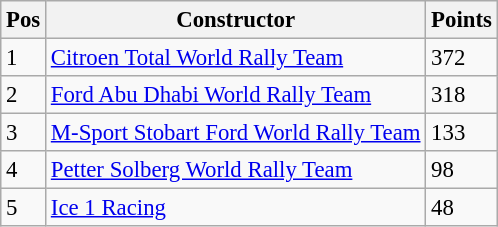<table class="wikitable" style="font-size: 95%;">
<tr>
<th>Pos</th>
<th>Constructor</th>
<th>Points</th>
</tr>
<tr>
<td>1</td>
<td> <a href='#'>Citroen Total World Rally Team</a></td>
<td>372</td>
</tr>
<tr>
<td>2</td>
<td> <a href='#'>Ford Abu Dhabi World Rally Team</a></td>
<td>318</td>
</tr>
<tr>
<td>3</td>
<td> <a href='#'>M-Sport Stobart Ford World Rally Team</a></td>
<td>133</td>
</tr>
<tr>
<td>4</td>
<td> <a href='#'>Petter Solberg World Rally Team</a></td>
<td>98</td>
</tr>
<tr>
<td>5</td>
<td> <a href='#'>Ice 1 Racing</a></td>
<td>48</td>
</tr>
</table>
